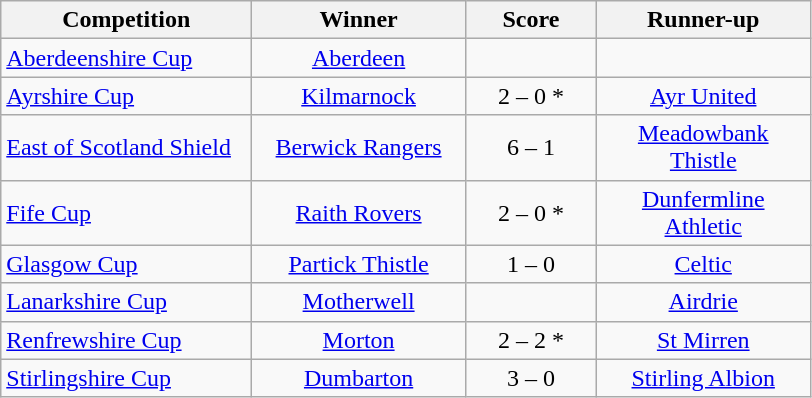<table class="wikitable" style="text-align: center;">
<tr>
<th width=160>Competition</th>
<th width=135>Winner</th>
<th width=80>Score</th>
<th width=135>Runner-up</th>
</tr>
<tr>
<td align=left><a href='#'>Aberdeenshire Cup</a></td>
<td><a href='#'>Aberdeen</a></td>
<td></td>
<td></td>
</tr>
<tr>
<td align=left><a href='#'>Ayrshire Cup</a></td>
<td><a href='#'>Kilmarnock</a></td>
<td>2 – 0 *</td>
<td><a href='#'>Ayr United</a></td>
</tr>
<tr>
<td align=left><a href='#'>East of Scotland Shield</a></td>
<td><a href='#'>Berwick Rangers</a></td>
<td>6 – 1</td>
<td><a href='#'>Meadowbank Thistle</a></td>
</tr>
<tr>
<td align=left><a href='#'>Fife Cup</a></td>
<td><a href='#'>Raith Rovers</a></td>
<td>2 – 0 *</td>
<td><a href='#'>Dunfermline Athletic</a></td>
</tr>
<tr>
<td align=left><a href='#'>Glasgow Cup</a></td>
<td><a href='#'>Partick Thistle</a></td>
<td>1 – 0</td>
<td><a href='#'>Celtic</a></td>
</tr>
<tr>
<td align=left><a href='#'>Lanarkshire Cup</a></td>
<td><a href='#'>Motherwell</a></td>
<td></td>
<td><a href='#'>Airdrie</a></td>
</tr>
<tr>
<td align=left><a href='#'>Renfrewshire Cup</a></td>
<td><a href='#'>Morton</a></td>
<td>2 – 2 *</td>
<td><a href='#'>St Mirren</a></td>
</tr>
<tr>
<td align=left><a href='#'>Stirlingshire Cup</a></td>
<td><a href='#'>Dumbarton</a></td>
<td>3 – 0</td>
<td><a href='#'>Stirling Albion</a></td>
</tr>
</table>
